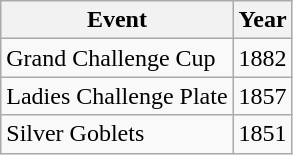<table class="wikitable">
<tr>
<th>Event</th>
<th>Year</th>
</tr>
<tr>
<td>Grand Challenge Cup</td>
<td>1882</td>
</tr>
<tr>
<td>Ladies Challenge Plate</td>
<td>1857</td>
</tr>
<tr>
<td>Silver Goblets</td>
<td>1851</td>
</tr>
</table>
